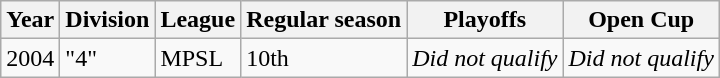<table class="wikitable">
<tr>
<th>Year</th>
<th>Division</th>
<th>League</th>
<th>Regular season</th>
<th>Playoffs</th>
<th>Open Cup</th>
</tr>
<tr>
<td>2004</td>
<td>"4"</td>
<td>MPSL</td>
<td>10th</td>
<td><em>Did not qualify</em></td>
<td><em>Did not qualify</em></td>
</tr>
</table>
